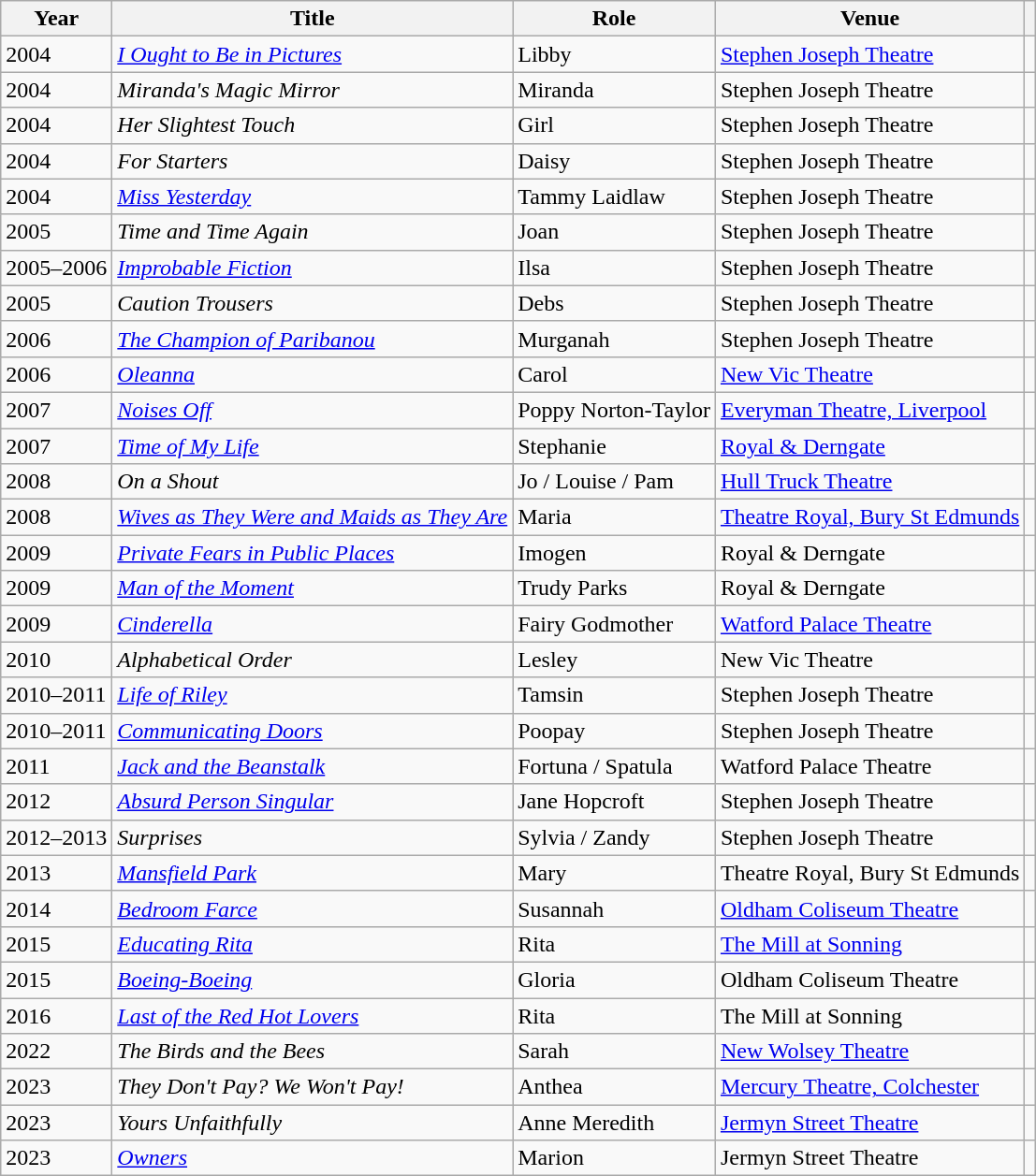<table class="wikitable">
<tr>
<th>Year</th>
<th>Title</th>
<th>Role</th>
<th>Venue</th>
<th></th>
</tr>
<tr>
<td>2004</td>
<td><em><a href='#'>I Ought to Be in Pictures</a></em></td>
<td>Libby</td>
<td><a href='#'>Stephen Joseph Theatre</a></td>
<td align="center"></td>
</tr>
<tr>
<td>2004</td>
<td><em>Miranda's Magic Mirror</em></td>
<td>Miranda</td>
<td>Stephen Joseph Theatre</td>
<td align="center"></td>
</tr>
<tr>
<td>2004</td>
<td><em>Her Slightest Touch</em></td>
<td>Girl</td>
<td>Stephen Joseph Theatre</td>
<td align="center"></td>
</tr>
<tr>
<td>2004</td>
<td><em>For Starters</em></td>
<td>Daisy</td>
<td>Stephen Joseph Theatre</td>
<td align="center"></td>
</tr>
<tr>
<td>2004</td>
<td><em><a href='#'>Miss Yesterday</a></em></td>
<td>Tammy Laidlaw</td>
<td>Stephen Joseph Theatre</td>
<td align="center"></td>
</tr>
<tr>
<td>2005</td>
<td><em>Time and Time Again</em></td>
<td>Joan</td>
<td>Stephen Joseph Theatre</td>
<td align="center"></td>
</tr>
<tr>
<td>2005–2006</td>
<td><em><a href='#'>Improbable Fiction</a></em></td>
<td>Ilsa</td>
<td>Stephen Joseph Theatre</td>
<td align="center"></td>
</tr>
<tr>
<td>2005</td>
<td><em>Caution Trousers</em></td>
<td>Debs</td>
<td>Stephen Joseph Theatre</td>
<td align="center"></td>
</tr>
<tr>
<td>2006</td>
<td><em><a href='#'>The Champion of Paribanou</a></em></td>
<td>Murganah</td>
<td>Stephen Joseph Theatre</td>
<td align="center"></td>
</tr>
<tr>
<td>2006</td>
<td><em><a href='#'>Oleanna</a></em></td>
<td>Carol</td>
<td><a href='#'>New Vic Theatre</a></td>
<td align="center"></td>
</tr>
<tr>
<td>2007</td>
<td><em><a href='#'>Noises Off</a></em></td>
<td>Poppy Norton-Taylor</td>
<td><a href='#'>Everyman Theatre, Liverpool</a></td>
<td align="center"></td>
</tr>
<tr>
<td>2007</td>
<td><em><a href='#'>Time of My Life</a></em></td>
<td>Stephanie</td>
<td><a href='#'>Royal & Derngate</a></td>
<td align="center"></td>
</tr>
<tr>
<td>2008</td>
<td><em>On a Shout</em></td>
<td>Jo / Louise / Pam</td>
<td><a href='#'>Hull Truck Theatre</a></td>
<td align="center"></td>
</tr>
<tr>
<td>2008</td>
<td><em><a href='#'>Wives as They Were and Maids as They Are</a></em></td>
<td>Maria</td>
<td><a href='#'>Theatre Royal, Bury St Edmunds</a></td>
<td align="center"></td>
</tr>
<tr>
<td>2009</td>
<td><em><a href='#'>Private Fears in Public Places</a></em></td>
<td>Imogen</td>
<td>Royal & Derngate</td>
<td align="center"></td>
</tr>
<tr>
<td>2009</td>
<td><em><a href='#'>Man of the Moment</a></em></td>
<td>Trudy Parks</td>
<td>Royal & Derngate</td>
<td align="center"></td>
</tr>
<tr>
<td>2009</td>
<td><em><a href='#'>Cinderella</a></em></td>
<td>Fairy Godmother</td>
<td><a href='#'>Watford Palace Theatre</a></td>
<td align="center"></td>
</tr>
<tr>
<td>2010</td>
<td><em>Alphabetical Order</em></td>
<td>Lesley</td>
<td>New Vic Theatre</td>
<td align="center"></td>
</tr>
<tr>
<td>2010–2011</td>
<td><em><a href='#'>Life of Riley</a></em></td>
<td>Tamsin</td>
<td>Stephen Joseph Theatre</td>
<td align="center"></td>
</tr>
<tr>
<td>2010–2011</td>
<td><em><a href='#'>Communicating Doors</a></em></td>
<td>Poopay</td>
<td>Stephen Joseph Theatre</td>
<td align="center"></td>
</tr>
<tr>
<td>2011</td>
<td><em><a href='#'>Jack and the Beanstalk</a></em></td>
<td>Fortuna / Spatula</td>
<td>Watford Palace Theatre</td>
<td align="center"></td>
</tr>
<tr>
<td>2012</td>
<td><em><a href='#'>Absurd Person Singular</a></em></td>
<td>Jane Hopcroft</td>
<td>Stephen Joseph Theatre</td>
<td align="center"></td>
</tr>
<tr>
<td>2012–2013</td>
<td><em>Surprises</em></td>
<td>Sylvia / Zandy</td>
<td>Stephen Joseph Theatre</td>
<td align="center"></td>
</tr>
<tr>
<td>2013</td>
<td><em><a href='#'>Mansfield Park</a></em></td>
<td>Mary</td>
<td>Theatre Royal, Bury St Edmunds</td>
<td align="center"></td>
</tr>
<tr>
<td>2014</td>
<td><em><a href='#'>Bedroom Farce</a></em></td>
<td>Susannah</td>
<td><a href='#'>Oldham Coliseum Theatre</a></td>
<td align="center"></td>
</tr>
<tr>
<td>2015</td>
<td><em><a href='#'>Educating Rita</a></em></td>
<td>Rita</td>
<td><a href='#'>The Mill at Sonning</a></td>
<td align="center"></td>
</tr>
<tr>
<td>2015</td>
<td><em><a href='#'>Boeing-Boeing</a></em></td>
<td>Gloria</td>
<td>Oldham Coliseum Theatre</td>
<td align="center"></td>
</tr>
<tr>
<td>2016</td>
<td><em><a href='#'>Last of the Red Hot Lovers</a></em></td>
<td>Rita</td>
<td>The Mill at Sonning</td>
<td align="center"></td>
</tr>
<tr>
<td>2022</td>
<td><em>The Birds and the Bees</em></td>
<td>Sarah</td>
<td><a href='#'>New Wolsey Theatre</a></td>
<td align="center"></td>
</tr>
<tr>
<td>2023</td>
<td><em>They Don't Pay? We Won't Pay!</em></td>
<td>Anthea</td>
<td><a href='#'>Mercury Theatre, Colchester</a></td>
<td align="center"></td>
</tr>
<tr>
<td>2023</td>
<td><em>Yours Unfaithfully</em></td>
<td>Anne Meredith</td>
<td><a href='#'>Jermyn Street Theatre</a></td>
<td align="center"></td>
</tr>
<tr>
<td>2023</td>
<td><em><a href='#'>Owners</a></em></td>
<td>Marion</td>
<td>Jermyn Street Theatre</td>
<td align="center"></td>
</tr>
</table>
